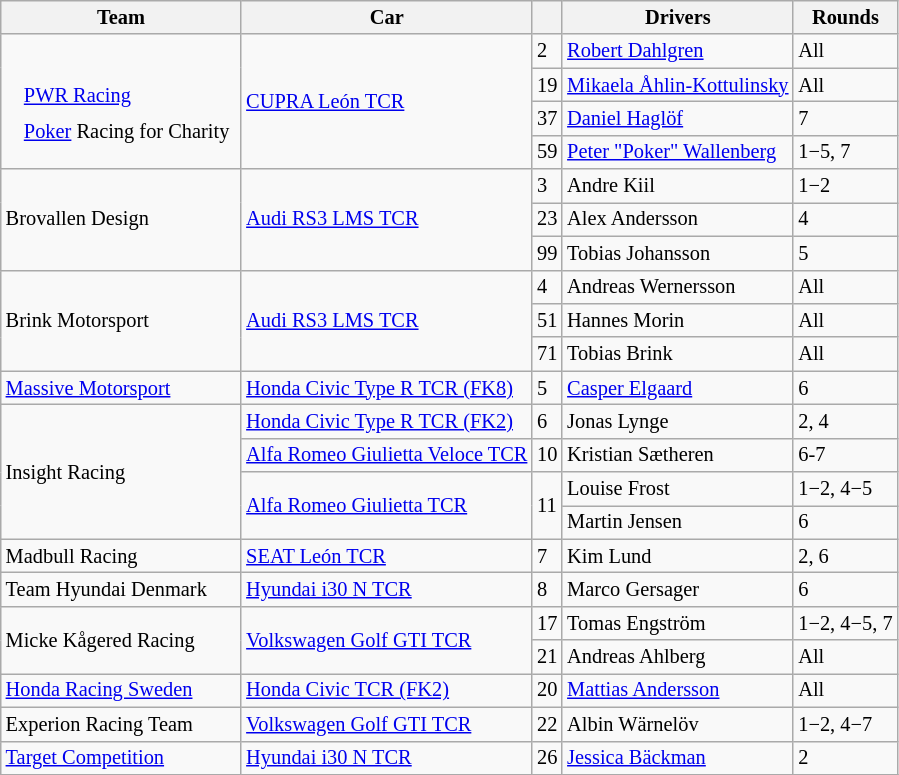<table class="wikitable" style="font-size: 85%;">
<tr>
<th>Team</th>
<th>Car</th>
<th></th>
<th>Drivers</th>
<th>Rounds</th>
</tr>
<tr>
<td rowspan=4><br><table style="float: left; border-top:transparent; border-right:transparent; border-bottom:transparent; border-left:transparent;">
<tr>
<td style=" border-top:transparent; border-right:transparent; border-bottom:transparent; border-left:transparent;" rowspan=4></td>
<td style=" border-top:transparent; border-right:transparent; border-bottom:transparent; border-left:transparent;"><a href='#'>PWR Racing</a></td>
</tr>
<tr>
<td style=" border-top:transparent; border-right:transparent; border-bottom:transparent; border-left:transparent;"><a href='#'>Poker</a> Racing for Charity</td>
</tr>
</table>
</td>
<td rowspan=4><a href='#'>CUPRA León TCR</a></td>
<td>2</td>
<td> <a href='#'>Robert Dahlgren</a></td>
<td>All</td>
</tr>
<tr>
<td>19</td>
<td> <a href='#'>Mikaela Åhlin-Kottulinsky</a></td>
<td>All</td>
</tr>
<tr>
<td>37</td>
<td> <a href='#'>Daniel Haglöf</a></td>
<td>7</td>
</tr>
<tr>
<td>59</td>
<td> <a href='#'>Peter "Poker" Wallenberg</a></td>
<td>1−5, 7</td>
</tr>
<tr>
<td rowspan="3"> Brovallen Design</td>
<td rowspan="3"><a href='#'>Audi RS3 LMS TCR</a></td>
<td>3</td>
<td> Andre Kiil</td>
<td>1−2</td>
</tr>
<tr>
<td>23</td>
<td> Alex Andersson</td>
<td>4</td>
</tr>
<tr>
<td>99</td>
<td> Tobias Johansson</td>
<td>5</td>
</tr>
<tr>
<td rowspan="3"> Brink Motorsport</td>
<td rowspan="3"><a href='#'>Audi RS3 LMS TCR</a></td>
<td>4</td>
<td> Andreas Wernersson</td>
<td>All</td>
</tr>
<tr>
<td>51</td>
<td> Hannes Morin</td>
<td>All</td>
</tr>
<tr>
<td>71</td>
<td> Tobias Brink</td>
<td>All</td>
</tr>
<tr>
<td> <a href='#'>Massive Motorsport</a></td>
<td><a href='#'>Honda Civic Type R TCR (FK8)</a></td>
<td>5</td>
<td> <a href='#'>Casper Elgaard</a></td>
<td>6</td>
</tr>
<tr>
<td rowspan="4"> Insight Racing</td>
<td><a href='#'>Honda Civic Type R TCR (FK2)</a></td>
<td>6</td>
<td> Jonas Lynge</td>
<td>2, 4</td>
</tr>
<tr>
<td><a href='#'>Alfa Romeo Giulietta Veloce TCR</a></td>
<td>10</td>
<td> Kristian Sætheren</td>
<td>6-7</td>
</tr>
<tr>
<td rowspan="2"><a href='#'>Alfa Romeo Giulietta TCR</a></td>
<td rowspan="2">11</td>
<td> Louise Frost</td>
<td>1−2, 4−5</td>
</tr>
<tr>
<td> Martin Jensen</td>
<td>6</td>
</tr>
<tr>
<td> Madbull Racing</td>
<td><a href='#'>SEAT León TCR</a></td>
<td>7</td>
<td> Kim Lund</td>
<td>2, 6</td>
</tr>
<tr>
<td> Team Hyundai Denmark</td>
<td><a href='#'>Hyundai i30 N TCR</a></td>
<td>8</td>
<td> Marco Gersager</td>
<td>6</td>
</tr>
<tr>
<td rowspan="2"> Micke Kågered Racing</td>
<td rowspan="2"><a href='#'>Volkswagen Golf GTI TCR</a></td>
<td>17</td>
<td> Tomas Engström</td>
<td>1−2, 4−5, 7</td>
</tr>
<tr>
<td>21</td>
<td> Andreas Ahlberg</td>
<td>All</td>
</tr>
<tr>
<td> <a href='#'>Honda Racing Sweden</a></td>
<td><a href='#'>Honda Civic TCR (FK2)</a></td>
<td>20</td>
<td> <a href='#'>Mattias Andersson</a></td>
<td>All</td>
</tr>
<tr>
<td> Experion Racing Team</td>
<td><a href='#'>Volkswagen Golf GTI TCR</a></td>
<td>22</td>
<td> Albin Wärnelöv</td>
<td>1−2, 4−7</td>
</tr>
<tr>
<td> <a href='#'>Target Competition</a></td>
<td><a href='#'>Hyundai i30 N TCR</a></td>
<td>26</td>
<td> <a href='#'>Jessica Bäckman</a></td>
<td>2</td>
</tr>
<tr>
</tr>
</table>
